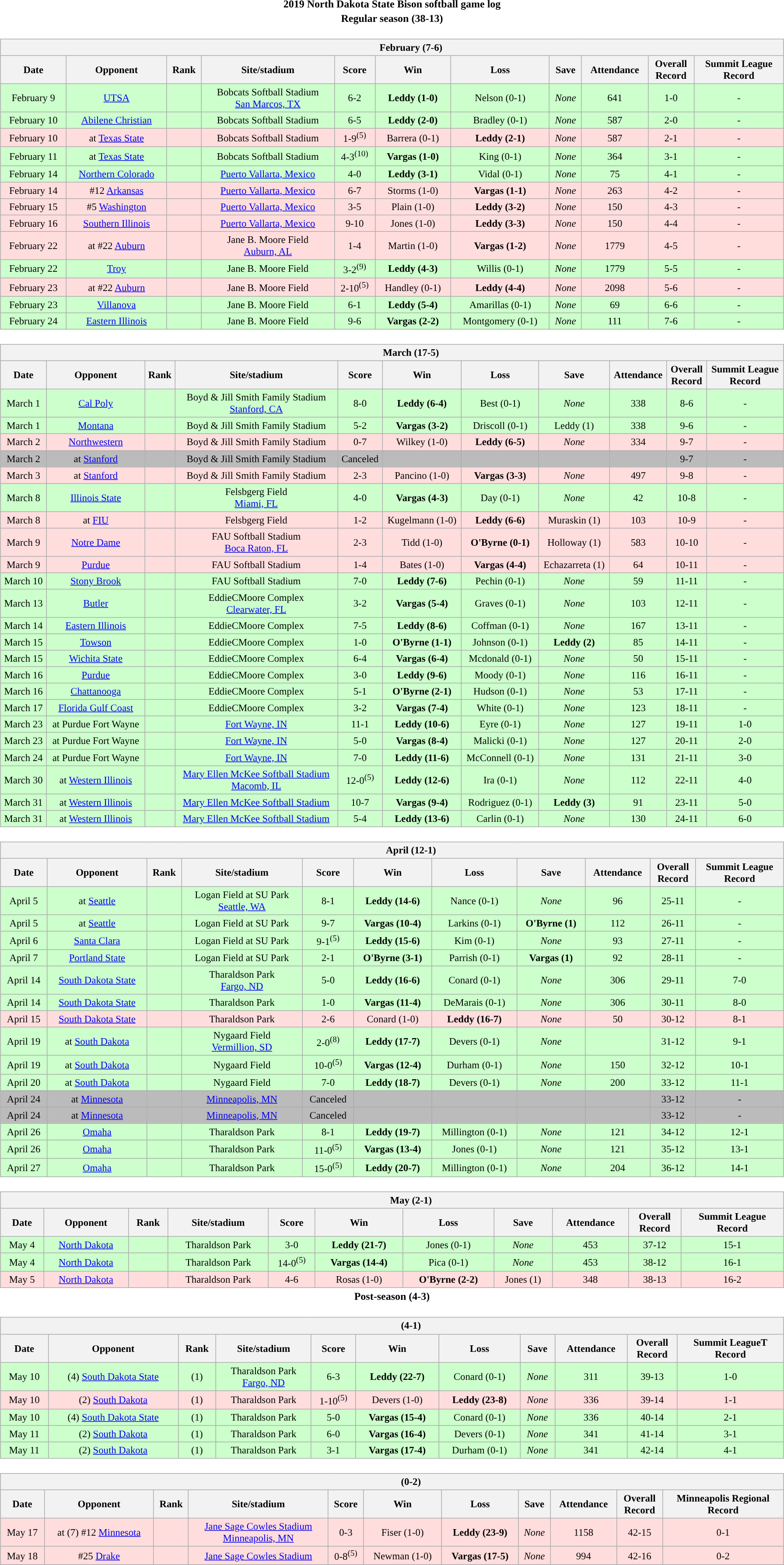<table class="toccolours" width=95% style="margin:1.5em auto; text-align:center;">
<tr>
<th colspan=2>2019 North Dakota State Bison softball game log</th>
</tr>
<tr>
<th colspan=2>Regular season (38-13)</th>
</tr>
<tr style="vertical-align:top">
<td><br><table class="wikitable collapsible collapsed" style="margin:auto; font-size:95%; width:100%">
<tr>
<th colspan=11 style="padding-left:4em;">February (7-6)</th>
</tr>
<tr>
<th>Date</th>
<th>Opponent</th>
<th>Rank</th>
<th>Site/stadium</th>
<th>Score</th>
<th>Win</th>
<th>Loss</th>
<th>Save</th>
<th>Attendance</th>
<th>Overall<br>Record</th>
<th>Summit League<br>Record</th>
</tr>
<tr align="center" bgcolor="ccffcc">
<td>February 9</td>
<td><a href='#'>UTSA</a></td>
<td></td>
<td>Bobcats Softball Stadium<br><a href='#'>San Marcos, TX</a></td>
<td>6-2</td>
<td><strong>Leddy (1-0)</strong></td>
<td>Nelson (0-1)</td>
<td><em>None</em></td>
<td>641</td>
<td>1-0</td>
<td>-</td>
</tr>
<tr align="center" bgcolor="ccffcc">
<td>February 10</td>
<td><a href='#'>Abilene Christian</a></td>
<td></td>
<td>Bobcats Softball Stadium</td>
<td>6-5</td>
<td><strong>Leddy (2-0)</strong></td>
<td>Bradley (0-1)</td>
<td><em>None</em></td>
<td>587</td>
<td>2-0</td>
<td>-</td>
</tr>
<tr align="center" bgcolor="ffdddd">
<td>February 10</td>
<td>at <a href='#'>Texas State</a></td>
<td></td>
<td>Bobcats Softball Stadium</td>
<td>1-9<sup>(5)</sup></td>
<td>Barrera (0-1)</td>
<td><strong>Leddy (2-1)</strong></td>
<td><em>None</em></td>
<td>587</td>
<td>2-1</td>
<td>-</td>
</tr>
<tr align="center" bgcolor="ccffcc">
<td>February 11</td>
<td>at <a href='#'>Texas State</a></td>
<td></td>
<td>Bobcats Softball Stadium</td>
<td>4-3<sup>(10)</sup></td>
<td><strong>Vargas (1-0)</strong></td>
<td>King (0-1)</td>
<td><em>None</em></td>
<td>364</td>
<td>3-1</td>
<td>-</td>
</tr>
<tr align="center" bgcolor="ccffcc">
<td>February 14</td>
<td><a href='#'>Northern Colorado</a></td>
<td></td>
<td><a href='#'>Puerto Vallarta, Mexico</a></td>
<td>4-0</td>
<td><strong>Leddy (3-1)</strong></td>
<td>Vidal (0-1)</td>
<td><em>None</em></td>
<td>75</td>
<td>4-1</td>
<td>-</td>
</tr>
<tr align="center" bgcolor="ffdddd">
<td>February 14</td>
<td>#12 <a href='#'>Arkansas</a></td>
<td></td>
<td><a href='#'>Puerto Vallarta, Mexico</a></td>
<td>6-7</td>
<td>Storms (1-0)</td>
<td><strong>Vargas (1-1)</strong></td>
<td><em>None</em></td>
<td>263</td>
<td>4-2</td>
<td>-</td>
</tr>
<tr align="center" bgcolor="ffdddd">
<td>February 15</td>
<td>#5 <a href='#'>Washington</a></td>
<td></td>
<td><a href='#'>Puerto Vallarta, Mexico</a></td>
<td>3-5</td>
<td>Plain (1-0)</td>
<td><strong>Leddy (3-2)</strong></td>
<td><em>None</em></td>
<td>150</td>
<td>4-3</td>
<td>-</td>
</tr>
<tr align="center" bgcolor="ffdddd">
<td>February 16</td>
<td><a href='#'>Southern Illinois</a></td>
<td></td>
<td><a href='#'>Puerto Vallarta, Mexico</a></td>
<td>9-10</td>
<td>Jones (1-0)</td>
<td><strong>Leddy (3-3)</strong></td>
<td><em>None</em></td>
<td>150</td>
<td>4-4</td>
<td>-</td>
</tr>
<tr align="center" bgcolor="ffdddd">
<td>February 22</td>
<td>at #22 <a href='#'>Auburn</a></td>
<td></td>
<td>Jane B. Moore Field<br><a href='#'>Auburn, AL</a></td>
<td>1-4</td>
<td>Martin (1-0)</td>
<td><strong>Vargas (1-2)</strong></td>
<td><em>None</em></td>
<td>1779</td>
<td>4-5</td>
<td>-</td>
</tr>
<tr align="center" bgcolor="ccffcc">
<td>February 22</td>
<td><a href='#'>Troy</a></td>
<td></td>
<td>Jane B. Moore Field</td>
<td>3-2<sup>(9)</sup></td>
<td><strong>Leddy (4-3)</strong></td>
<td>Willis (0-1)</td>
<td><em>None</em></td>
<td>1779</td>
<td>5-5</td>
<td>-</td>
</tr>
<tr align="center" bgcolor="ffdddd">
<td>February 23</td>
<td>at #22 <a href='#'>Auburn</a></td>
<td></td>
<td>Jane B. Moore Field</td>
<td>2-10<sup>(5)</sup></td>
<td>Handley (0-1)</td>
<td><strong>Leddy (4-4)</strong></td>
<td><em>None</em></td>
<td>2098</td>
<td>5-6</td>
<td>-</td>
</tr>
<tr align="center" bgcolor="ccffcc">
<td>February 23</td>
<td><a href='#'>Villanova</a></td>
<td></td>
<td>Jane B. Moore Field</td>
<td>6-1</td>
<td><strong>Leddy (5-4)</strong></td>
<td>Amarillas (0-1)</td>
<td><em>None</em></td>
<td>69</td>
<td>6-6</td>
<td>-</td>
</tr>
<tr align="center" bgcolor="ccffcc">
<td>February 24</td>
<td><a href='#'>Eastern Illinois</a></td>
<td></td>
<td>Jane B. Moore Field</td>
<td>9-6</td>
<td><strong>Vargas (2-2)</strong></td>
<td>Montgomery (0-1)</td>
<td><em>None</em></td>
<td>111</td>
<td>7-6</td>
<td>-</td>
</tr>
</table>
</td>
</tr>
<tr>
<td><br><table class="wikitable collapsible collapsed" style="margin:auto; font-size:95%; width:100%">
<tr>
<th colspan=11 style="padding-left:4em;">March (17-5)</th>
</tr>
<tr>
<th>Date</th>
<th>Opponent</th>
<th>Rank</th>
<th>Site/stadium</th>
<th>Score</th>
<th>Win</th>
<th>Loss</th>
<th>Save</th>
<th>Attendance</th>
<th>Overall<br>Record</th>
<th>Summit League<br>Record</th>
</tr>
<tr align="center" bgcolor="ccffcc">
<td>March 1</td>
<td><a href='#'>Cal Poly</a></td>
<td></td>
<td>Boyd & Jill Smith Family Stadium<br><a href='#'>Stanford, CA</a></td>
<td>8-0</td>
<td><strong>Leddy (6-4)</strong></td>
<td>Best (0-1)</td>
<td><em>None</em></td>
<td>338</td>
<td>8-6</td>
<td>-</td>
</tr>
<tr align="center" bgcolor="ccffcc">
<td>March 1</td>
<td><a href='#'>Montana</a></td>
<td></td>
<td>Boyd & Jill Smith Family Stadium</td>
<td>5-2</td>
<td><strong>Vargas (3-2)</strong></td>
<td>Driscoll (0-1)</td>
<td>Leddy (1)</td>
<td>338</td>
<td>9-6</td>
<td>-</td>
</tr>
<tr align="center" bgcolor="ffdddd">
<td>March 2</td>
<td><a href='#'>Northwestern</a></td>
<td></td>
<td>Boyd & Jill Smith Family Stadium</td>
<td>0-7</td>
<td>Wilkey (1-0)</td>
<td><strong>Leddy (6-5)</strong></td>
<td><em>None</em></td>
<td>334</td>
<td>9-7</td>
<td>-</td>
</tr>
<tr align="center" bgcolor="bbbbbb">
<td>March 2</td>
<td>at <a href='#'>Stanford</a></td>
<td></td>
<td>Boyd & Jill Smith Family Stadium</td>
<td>Canceled</td>
<td></td>
<td></td>
<td></td>
<td></td>
<td>9-7</td>
<td>-</td>
</tr>
<tr align="center" bgcolor="ffdddd">
<td>March 3</td>
<td>at <a href='#'>Stanford</a></td>
<td></td>
<td>Boyd & Jill Smith Family Stadium</td>
<td>2-3</td>
<td>Pancino (1-0)</td>
<td><strong>Vargas (3-3)</strong></td>
<td><em>None</em></td>
<td>497</td>
<td>9-8</td>
<td>-</td>
</tr>
<tr align="center" bgcolor="ccffcc">
<td>March 8</td>
<td><a href='#'>Illinois State</a></td>
<td></td>
<td>Felsbgerg Field<br><a href='#'>Miami, FL</a></td>
<td>4-0</td>
<td><strong>Vargas (4-3)</strong></td>
<td>Day (0-1)</td>
<td><em>None</em></td>
<td>42</td>
<td>10-8</td>
<td>-</td>
</tr>
<tr align="center" bgcolor="ffdddd">
<td>March 8</td>
<td>at <a href='#'>FIU</a></td>
<td></td>
<td>Felsbgerg Field</td>
<td>1-2</td>
<td>Kugelmann (1-0)</td>
<td><strong>Leddy (6-6)</strong></td>
<td>Muraskin (1)</td>
<td>103</td>
<td>10-9</td>
<td>-</td>
</tr>
<tr align="center" bgcolor="ffdddd">
<td>March 9</td>
<td><a href='#'>Notre Dame</a></td>
<td></td>
<td>FAU Softball Stadium<br><a href='#'>Boca Raton, FL</a></td>
<td>2-3</td>
<td>Tidd (1-0)</td>
<td><strong>O'Byrne (0-1)</strong></td>
<td>Holloway (1)</td>
<td>583</td>
<td>10-10</td>
<td>-</td>
</tr>
<tr align="center" bgcolor="ffdddd">
<td>March 9</td>
<td><a href='#'>Purdue</a></td>
<td></td>
<td>FAU Softball Stadium</td>
<td>1-4</td>
<td>Bates (1-0)</td>
<td><strong>Vargas (4-4)</strong></td>
<td>Echazarreta (1)</td>
<td>64</td>
<td>10-11</td>
<td>-</td>
</tr>
<tr align="center" bgcolor="ccffcc">
<td>March 10</td>
<td><a href='#'>Stony Brook</a></td>
<td></td>
<td>FAU Softball Stadium</td>
<td>7-0</td>
<td><strong>Leddy (7-6)</strong></td>
<td>Pechin (0-1)</td>
<td><em>None</em></td>
<td>59</td>
<td>11-11</td>
<td>-</td>
</tr>
<tr align="center" bgcolor="ccffcc">
<td>March 13</td>
<td><a href='#'>Butler</a></td>
<td></td>
<td>EddieCMoore Complex<br><a href='#'>Clearwater, FL</a></td>
<td>3-2</td>
<td><strong>Vargas (5-4)</strong></td>
<td>Graves (0-1)</td>
<td><em>None</em></td>
<td>103</td>
<td>12-11</td>
<td>-</td>
</tr>
<tr align="center" bgcolor="ccffcc">
<td>March 14</td>
<td><a href='#'>Eastern Illinois</a></td>
<td></td>
<td>EddieCMoore Complex</td>
<td>7-5</td>
<td><strong>Leddy (8-6)</strong></td>
<td>Coffman (0-1)</td>
<td><em>None</em></td>
<td>167</td>
<td>13-11</td>
<td>-</td>
</tr>
<tr align="center" bgcolor="ccffcc">
<td>March 15</td>
<td><a href='#'>Towson</a></td>
<td></td>
<td>EddieCMoore Complex</td>
<td>1-0</td>
<td><strong>O'Byrne (1-1)</strong></td>
<td>Johnson (0-1)</td>
<td><strong>Leddy (2)</strong></td>
<td>85</td>
<td>14-11</td>
<td>-</td>
</tr>
<tr align="center" bgcolor="ccffcc">
<td>March 15</td>
<td><a href='#'>Wichita State</a></td>
<td></td>
<td>EddieCMoore Complex</td>
<td>6-4</td>
<td><strong>Vargas (6-4)</strong></td>
<td>Mcdonald (0-1)</td>
<td><em>None</em></td>
<td>50</td>
<td>15-11</td>
<td>-</td>
</tr>
<tr align="center" bgcolor="ccffcc">
<td>March 16</td>
<td><a href='#'>Purdue</a></td>
<td></td>
<td>EddieCMoore Complex</td>
<td>3-0</td>
<td><strong>Leddy (9-6)</strong></td>
<td>Moody (0-1)</td>
<td><em>None</em></td>
<td>116</td>
<td>16-11</td>
<td>-</td>
</tr>
<tr align="center" bgcolor="ccffcc">
<td>March 16</td>
<td><a href='#'>Chattanooga</a></td>
<td></td>
<td>EddieCMoore Complex</td>
<td>5-1</td>
<td><strong>O'Byrne (2-1)</strong></td>
<td>Hudson (0-1)</td>
<td><em>None</em></td>
<td>53</td>
<td>17-11</td>
<td>-</td>
</tr>
<tr align="center" bgcolor="ccffcc">
<td>March 17</td>
<td><a href='#'>Florida Gulf Coast</a></td>
<td></td>
<td>EddieCMoore Complex</td>
<td>3-2</td>
<td><strong>Vargas (7-4)</strong></td>
<td>White (0-1)</td>
<td><em>None</em></td>
<td>123</td>
<td>18-11</td>
<td>-</td>
</tr>
<tr align="center" bgcolor="ccffcc">
<td>March 23</td>
<td>at Purdue Fort Wayne</td>
<td></td>
<td><a href='#'>Fort Wayne, IN</a></td>
<td>11-1</td>
<td><strong>Leddy (10-6)</strong></td>
<td>Eyre (0-1)</td>
<td><em>None</em></td>
<td>127</td>
<td>19-11</td>
<td>1-0</td>
</tr>
<tr align="center" bgcolor="ccffcc">
<td>March 23</td>
<td>at Purdue Fort Wayne</td>
<td></td>
<td><a href='#'>Fort Wayne, IN</a></td>
<td>5-0</td>
<td><strong>Vargas (8-4)</strong></td>
<td>Malicki (0-1)</td>
<td><em>None</em></td>
<td>127</td>
<td>20-11</td>
<td>2-0</td>
</tr>
<tr align="center" bgcolor="ccffcc">
<td>March 24</td>
<td>at Purdue Fort Wayne</td>
<td></td>
<td><a href='#'>Fort Wayne, IN</a></td>
<td>7-0</td>
<td><strong>Leddy (11-6)</strong></td>
<td>McConnell (0-1)</td>
<td><em>None</em></td>
<td>131</td>
<td>21-11</td>
<td>3-0</td>
</tr>
<tr align="center" bgcolor="ccffcc">
<td>March 30</td>
<td>at <a href='#'>Western Illinois</a></td>
<td></td>
<td><a href='#'>Mary Ellen McKee Softball Stadium</a><br><a href='#'>Macomb, IL</a></td>
<td>12-0<sup>(5)</sup></td>
<td><strong>Leddy (12-6)</strong></td>
<td>Ira (0-1)</td>
<td><em>None</em></td>
<td>112</td>
<td>22-11</td>
<td>4-0</td>
</tr>
<tr align="center" bgcolor="ccffcc">
<td>March 31</td>
<td>at <a href='#'>Western Illinois</a></td>
<td></td>
<td><a href='#'>Mary Ellen McKee Softball Stadium</a></td>
<td>10-7</td>
<td><strong>Vargas (9-4)</strong></td>
<td>Rodriguez (0-1)</td>
<td><strong>Leddy (3)</strong></td>
<td>91</td>
<td>23-11</td>
<td>5-0</td>
</tr>
<tr align="center" bgcolor="ccffcc">
<td>March 31</td>
<td>at <a href='#'>Western Illinois</a></td>
<td></td>
<td><a href='#'>Mary Ellen McKee Softball Stadium</a></td>
<td>5-4</td>
<td><strong>Leddy (13-6)</strong></td>
<td>Carlin (0-1)</td>
<td><em>None</em></td>
<td>130</td>
<td>24-11</td>
<td>6-0</td>
</tr>
</table>
</td>
</tr>
<tr>
<td><br><table class="wikitable collapsible collapsed" style="margin:auto; font-size:95%; width:100%">
<tr>
<th colspan=11 style="padding-left:4em;">April (12-1)</th>
</tr>
<tr>
<th>Date</th>
<th>Opponent</th>
<th>Rank</th>
<th>Site/stadium</th>
<th>Score</th>
<th>Win</th>
<th>Loss</th>
<th>Save</th>
<th>Attendance</th>
<th>Overall<br>Record</th>
<th>Summit League<br>Record</th>
</tr>
<tr align="center" bgcolor="ccffcc">
<td>April 5</td>
<td>at <a href='#'>Seattle</a></td>
<td></td>
<td>Logan Field at SU Park<br><a href='#'>Seattle, WA</a></td>
<td>8-1</td>
<td><strong>Leddy (14-6)</strong></td>
<td>Nance (0-1)</td>
<td><em>None</em></td>
<td>96</td>
<td>25-11</td>
<td>-</td>
</tr>
<tr align="center" bgcolor="ccffcc">
<td>April 5</td>
<td>at <a href='#'>Seattle</a></td>
<td></td>
<td>Logan Field at SU Park</td>
<td>9-7</td>
<td><strong>Vargas (10-4)</strong></td>
<td>Larkins (0-1)</td>
<td><strong>O'Byrne (1)</strong></td>
<td>112</td>
<td>26-11</td>
<td>-</td>
</tr>
<tr align="center" bgcolor="ccffcc">
<td>April 6</td>
<td><a href='#'>Santa Clara</a></td>
<td></td>
<td>Logan Field at SU Park</td>
<td>9-1<sup>(5)</sup></td>
<td><strong>Leddy (15-6)</strong></td>
<td>Kim (0-1)</td>
<td><em>None</em></td>
<td>93</td>
<td>27-11</td>
<td>-</td>
</tr>
<tr align="center" bgcolor="ccffcc">
<td>April 7</td>
<td><a href='#'>Portland State</a></td>
<td></td>
<td>Logan Field at SU Park</td>
<td>2-1</td>
<td><strong>O'Byrne (3-1)</strong></td>
<td>Parrish (0-1)</td>
<td><strong>Vargas (1)</strong></td>
<td>92</td>
<td>28-11</td>
<td>-</td>
</tr>
<tr align="center" bgcolor="ccffcc">
<td>April 14</td>
<td><a href='#'>South Dakota State</a></td>
<td></td>
<td>Tharaldson Park<br><a href='#'>Fargo, ND</a></td>
<td>5-0</td>
<td><strong>Leddy (16-6)</strong></td>
<td>Conard (0-1)</td>
<td><em>None</em></td>
<td>306</td>
<td>29-11</td>
<td>7-0</td>
</tr>
<tr align="center" bgcolor="ccffcc">
<td>April 14</td>
<td><a href='#'>South Dakota State</a></td>
<td></td>
<td>Tharaldson Park</td>
<td>1-0</td>
<td><strong>Vargas (11-4)</strong></td>
<td>DeMarais (0-1)</td>
<td><em>None</em></td>
<td>306</td>
<td>30-11</td>
<td>8-0</td>
</tr>
<tr align="center" bgcolor="ffdddd">
<td>April 15</td>
<td><a href='#'>South Dakota State</a></td>
<td></td>
<td>Tharaldson Park</td>
<td>2-6</td>
<td>Conard (1-0)</td>
<td><strong>Leddy (16-7)</strong></td>
<td><em>None</em></td>
<td>50</td>
<td>30-12</td>
<td>8-1</td>
</tr>
<tr align="center" bgcolor="ccffcc">
<td>April 19</td>
<td>at <a href='#'>South Dakota</a></td>
<td></td>
<td>Nygaard Field<br><a href='#'>Vermillion, SD</a></td>
<td>2-0<sup>(8)</sup></td>
<td><strong>Leddy (17-7)</strong></td>
<td>Devers (0-1)</td>
<td><em>None</em></td>
<td></td>
<td>31-12</td>
<td>9-1</td>
</tr>
<tr align="center" bgcolor="ccffcc">
<td>April 19</td>
<td>at <a href='#'>South Dakota</a></td>
<td></td>
<td>Nygaard Field</td>
<td>10-0<sup>(5)</sup></td>
<td><strong>Vargas (12-4)</strong></td>
<td>Durham (0-1)</td>
<td><em>None</em></td>
<td>150</td>
<td>32-12</td>
<td>10-1</td>
</tr>
<tr align="center" bgcolor="ccffcc">
<td>April 20</td>
<td>at <a href='#'>South Dakota</a></td>
<td></td>
<td>Nygaard Field</td>
<td>7-0</td>
<td><strong>Leddy (18-7)</strong></td>
<td>Devers (0-1)</td>
<td><em>None</em></td>
<td>200</td>
<td>33-12</td>
<td>11-1</td>
</tr>
<tr align="center" bgcolor="bbbbbb">
<td>April 24</td>
<td>at <a href='#'>Minnesota</a></td>
<td></td>
<td><a href='#'>Minneapolis, MN</a></td>
<td>Canceled</td>
<td></td>
<td></td>
<td></td>
<td></td>
<td>33-12</td>
<td>-</td>
</tr>
<tr align="center" bgcolor="bbbbbb">
<td>April 24</td>
<td>at <a href='#'>Minnesota</a></td>
<td></td>
<td><a href='#'>Minneapolis, MN</a></td>
<td>Canceled</td>
<td></td>
<td></td>
<td></td>
<td></td>
<td>33-12</td>
<td>-</td>
</tr>
<tr align="center" bgcolor="ccffcc">
<td>April 26</td>
<td><a href='#'>Omaha</a></td>
<td></td>
<td>Tharaldson Park</td>
<td>8-1</td>
<td><strong>Leddy (19-7)</strong></td>
<td>Millington (0-1)</td>
<td><em>None</em></td>
<td>121</td>
<td>34-12</td>
<td>12-1</td>
</tr>
<tr align="center" bgcolor="ccffcc">
<td>April 26</td>
<td><a href='#'>Omaha</a></td>
<td></td>
<td>Tharaldson Park</td>
<td>11-0<sup>(5)</sup></td>
<td><strong>Vargas (13-4)</strong></td>
<td>Jones (0-1)</td>
<td><em>None</em></td>
<td>121</td>
<td>35-12</td>
<td>13-1</td>
</tr>
<tr align="center" bgcolor="ccffcc">
<td>April 27</td>
<td><a href='#'>Omaha</a></td>
<td></td>
<td>Tharaldson Park</td>
<td>15-0<sup>(5)</sup></td>
<td><strong>Leddy (20-7)</strong></td>
<td>Millington (0-1)</td>
<td><em>None</em></td>
<td>204</td>
<td>36-12</td>
<td>14-1</td>
</tr>
</table>
</td>
</tr>
<tr>
<td><br><table class="wikitable collapsible collapsed" style="margin:auto; font-size:95%; width:100%">
<tr>
<th colspan=11 style="padding-left:4em;">May (2-1)</th>
</tr>
<tr>
<th>Date</th>
<th>Opponent</th>
<th>Rank</th>
<th>Site/stadium</th>
<th>Score</th>
<th>Win</th>
<th>Loss</th>
<th>Save</th>
<th>Attendance</th>
<th>Overall<br>Record</th>
<th>Summit League<br>Record</th>
</tr>
<tr align="center" bgcolor="ccffcc">
<td>May 4</td>
<td><a href='#'>North Dakota</a></td>
<td></td>
<td>Tharaldson Park</td>
<td>3-0</td>
<td><strong>Leddy (21-7)</strong></td>
<td>Jones (0-1)</td>
<td><em>None</em></td>
<td>453</td>
<td>37-12</td>
<td>15-1</td>
</tr>
<tr align="center" bgcolor="ccffcc">
<td>May 4</td>
<td><a href='#'>North Dakota</a></td>
<td></td>
<td>Tharaldson Park</td>
<td>14-0<sup>(5)</sup></td>
<td><strong>Vargas (14-4)</strong></td>
<td>Pica (0-1)</td>
<td><em>None</em></td>
<td>453</td>
<td>38-12</td>
<td>16-1</td>
</tr>
<tr align="center" bgcolor="ffdddd">
<td>May 5</td>
<td><a href='#'>North Dakota</a></td>
<td></td>
<td>Tharaldson Park</td>
<td>4-6</td>
<td>Rosas (1-0)</td>
<td><strong>O'Byrne (2-2)</strong></td>
<td>Jones (1)</td>
<td>348</td>
<td>38-13</td>
<td>16-2</td>
</tr>
</table>
</td>
</tr>
<tr>
<th colspan=2>Post-season (4-3)</th>
</tr>
<tr>
<td><br><table class="wikitable collapsible collapsed" style="margin:auto; font-size:95%; width:100%">
<tr>
<th colspan=11 style="padding-left:4em;"> (4-1)</th>
</tr>
<tr>
<th>Date</th>
<th>Opponent</th>
<th>Rank</th>
<th>Site/stadium</th>
<th>Score</th>
<th>Win</th>
<th>Loss</th>
<th>Save</th>
<th>Attendance</th>
<th>Overall<br>Record</th>
<th>Summit LeagueT<br>Record</th>
</tr>
<tr align="center" bgcolor="ccffcc">
<td>May 10</td>
<td>(4) <a href='#'>South Dakota State</a></td>
<td>(1)</td>
<td>Tharaldson Park<br><a href='#'>Fargo, ND</a></td>
<td>6-3</td>
<td><strong>Leddy (22-7)</strong></td>
<td>Conard (0-1)</td>
<td><em>None</em></td>
<td>311</td>
<td>39-13</td>
<td>1-0</td>
</tr>
<tr align="center" bgcolor="ffdddd">
<td>May 10</td>
<td>(2) <a href='#'>South Dakota</a></td>
<td>(1)</td>
<td>Tharaldson Park</td>
<td>1-10<sup>(5)</sup></td>
<td>Devers (1-0)</td>
<td><strong>Leddy (23-8)</strong></td>
<td><em>None</em></td>
<td>336</td>
<td>39-14</td>
<td>1-1</td>
</tr>
<tr align="center" bgcolor="ccffcc">
<td>May 10</td>
<td>(4) <a href='#'>South Dakota State</a></td>
<td>(1)</td>
<td>Tharaldson Park</td>
<td>5-0</td>
<td><strong>Vargas (15-4)</strong></td>
<td>Conard (0-1)</td>
<td><em>None</em></td>
<td>336</td>
<td>40-14</td>
<td>2-1</td>
</tr>
<tr align="center" bgcolor="ccffcc">
<td>May 11</td>
<td>(2) <a href='#'>South Dakota</a></td>
<td>(1)</td>
<td>Tharaldson Park</td>
<td>6-0</td>
<td><strong>Vargas (16-4)</strong></td>
<td>Devers (0-1)</td>
<td><em>None</em></td>
<td>341</td>
<td>41-14</td>
<td>3-1</td>
</tr>
<tr align="center" bgcolor="ccffcc">
<td>May 11</td>
<td>(2) <a href='#'>South Dakota</a></td>
<td>(1)</td>
<td>Tharaldson Park</td>
<td>3-1</td>
<td><strong>Vargas (17-4)</strong></td>
<td>Durham (0-1)</td>
<td><em>None</em></td>
<td>341</td>
<td>42-14</td>
<td>4-1</td>
</tr>
</table>
</td>
</tr>
<tr>
<td><br><table class="wikitable collapsible collapsed" style="margin:auto; font-size:95%; width:100%">
<tr>
<th colspan=11 style="padding-left:4em;"> (0-2)</th>
</tr>
<tr>
<th>Date</th>
<th>Opponent</th>
<th>Rank</th>
<th>Site/stadium</th>
<th>Score</th>
<th>Win</th>
<th>Loss</th>
<th>Save</th>
<th>Attendance</th>
<th>Overall<br>Record</th>
<th>Minneapolis Regional<br>Record</th>
</tr>
<tr align="center" bgcolor="ffdddd">
<td>May 17</td>
<td>at (7) #12 <a href='#'>Minnesota</a></td>
<td></td>
<td><a href='#'>Jane Sage Cowles Stadium</a><br><a href='#'>Minneapolis, MN</a></td>
<td>0-3</td>
<td>Fiser (1-0)</td>
<td><strong>Leddy (23-9)</strong></td>
<td><em>None</em></td>
<td>1158</td>
<td>42-15</td>
<td>0-1</td>
</tr>
<tr align="center" bgcolor="ffdddd">
<td>May 18</td>
<td>#25 <a href='#'>Drake</a></td>
<td></td>
<td><a href='#'>Jane Sage Cowles Stadium</a></td>
<td>0-8<sup>(5)</sup></td>
<td>Newman (1-0)</td>
<td><strong>Vargas (17-5)</strong></td>
<td><em>None</em></td>
<td>994</td>
<td>42-16</td>
<td>0-2</td>
</tr>
</table>
</td>
</tr>
<tr>
</tr>
<tr style="text-align:center;">
<td> </td>
</tr>
</table>
